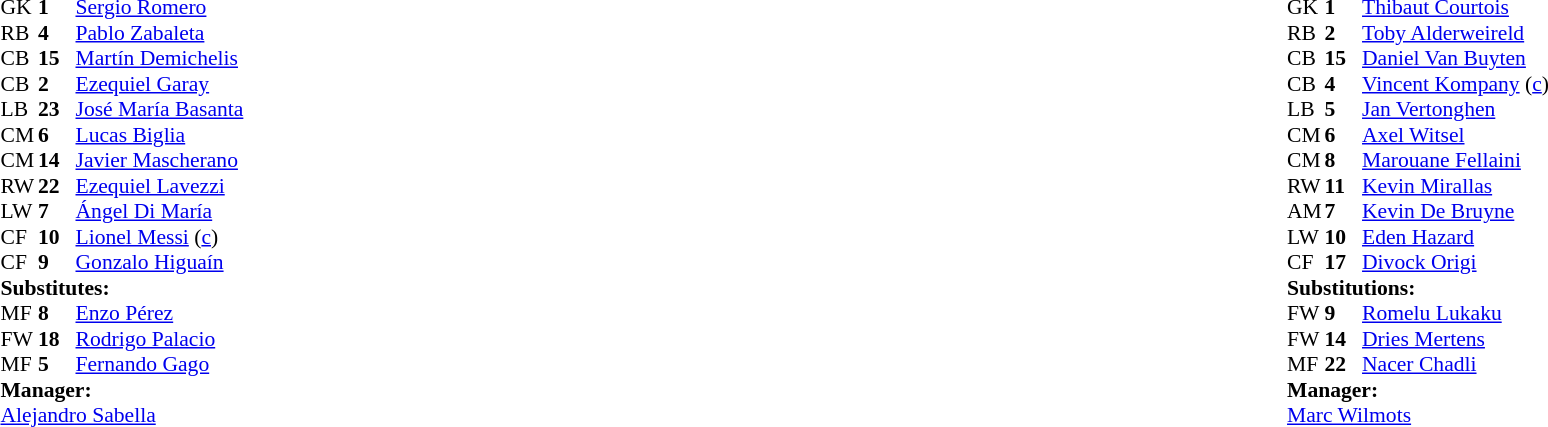<table width="100%">
<tr>
<td valign="top" width="40%"><br><table style="font-size:90%" cellspacing="0" cellpadding="0">
<tr>
<th width=25></th>
<th width=25></th>
</tr>
<tr>
<td>GK</td>
<td><strong>1</strong></td>
<td><a href='#'>Sergio Romero</a></td>
</tr>
<tr>
<td>RB</td>
<td><strong>4</strong></td>
<td><a href='#'>Pablo Zabaleta</a></td>
</tr>
<tr>
<td>CB</td>
<td><strong>15</strong></td>
<td><a href='#'>Martín Demichelis</a></td>
</tr>
<tr>
<td>CB</td>
<td><strong>2</strong></td>
<td><a href='#'>Ezequiel Garay</a></td>
</tr>
<tr>
<td>LB</td>
<td><strong>23</strong></td>
<td><a href='#'>José María Basanta</a></td>
</tr>
<tr>
<td>CM</td>
<td><strong>6</strong></td>
<td><a href='#'>Lucas Biglia</a></td>
<td></td>
</tr>
<tr>
<td>CM</td>
<td><strong>14</strong></td>
<td><a href='#'>Javier Mascherano</a></td>
</tr>
<tr>
<td>RW</td>
<td><strong>22</strong></td>
<td><a href='#'>Ezequiel Lavezzi</a></td>
<td></td>
<td></td>
</tr>
<tr>
<td>LW</td>
<td><strong>7</strong></td>
<td><a href='#'>Ángel Di María</a></td>
<td></td>
<td></td>
</tr>
<tr>
<td>CF</td>
<td><strong>10</strong></td>
<td><a href='#'>Lionel Messi</a> (<a href='#'>c</a>)</td>
</tr>
<tr>
<td>CF</td>
<td><strong>9</strong></td>
<td><a href='#'>Gonzalo Higuaín</a></td>
<td></td>
<td></td>
</tr>
<tr>
<td colspan=3><strong>Substitutes:</strong></td>
</tr>
<tr>
<td>MF</td>
<td><strong>8</strong></td>
<td><a href='#'>Enzo Pérez</a></td>
<td></td>
<td></td>
</tr>
<tr>
<td>FW</td>
<td><strong>18</strong></td>
<td><a href='#'>Rodrigo Palacio</a></td>
<td></td>
<td></td>
</tr>
<tr>
<td>MF</td>
<td><strong>5</strong></td>
<td><a href='#'>Fernando Gago</a></td>
<td></td>
<td></td>
</tr>
<tr>
<td colspan=3><strong>Manager:</strong></td>
</tr>
<tr>
<td colspan=3><a href='#'>Alejandro Sabella</a></td>
</tr>
</table>
</td>
<td valign="top"></td>
<td valign="top" width="50%"><br><table style="font-size:90%;margin:auto" cellspacing="0" cellpadding="0">
<tr>
<th width=25></th>
<th width=25></th>
</tr>
<tr>
<td>GK</td>
<td><strong>1</strong></td>
<td><a href='#'>Thibaut Courtois</a></td>
</tr>
<tr>
<td>RB</td>
<td><strong>2</strong></td>
<td><a href='#'>Toby Alderweireld</a></td>
<td></td>
</tr>
<tr>
<td>CB</td>
<td><strong>15</strong></td>
<td><a href='#'>Daniel Van Buyten</a></td>
</tr>
<tr>
<td>CB</td>
<td><strong>4</strong></td>
<td><a href='#'>Vincent Kompany</a> (<a href='#'>c</a>)</td>
</tr>
<tr>
<td>LB</td>
<td><strong>5</strong></td>
<td><a href='#'>Jan Vertonghen</a></td>
</tr>
<tr>
<td>CM</td>
<td><strong>6</strong></td>
<td><a href='#'>Axel Witsel</a></td>
</tr>
<tr>
<td>CM</td>
<td><strong>8</strong></td>
<td><a href='#'>Marouane Fellaini</a></td>
</tr>
<tr>
<td>RW</td>
<td><strong>11</strong></td>
<td><a href='#'>Kevin Mirallas</a></td>
<td></td>
<td></td>
</tr>
<tr>
<td>AM</td>
<td><strong>7</strong></td>
<td><a href='#'>Kevin De Bruyne</a></td>
</tr>
<tr>
<td>LW</td>
<td><strong>10</strong></td>
<td><a href='#'>Eden Hazard</a></td>
<td></td>
<td></td>
</tr>
<tr>
<td>CF</td>
<td><strong>17</strong></td>
<td><a href='#'>Divock Origi</a></td>
<td></td>
<td></td>
</tr>
<tr>
<td colspan=3><strong>Substitutions:</strong></td>
</tr>
<tr>
<td>FW</td>
<td><strong>9</strong></td>
<td><a href='#'>Romelu Lukaku</a></td>
<td></td>
<td></td>
</tr>
<tr>
<td>FW</td>
<td><strong>14</strong></td>
<td><a href='#'>Dries Mertens</a></td>
<td></td>
<td></td>
</tr>
<tr>
<td>MF</td>
<td><strong>22</strong></td>
<td><a href='#'>Nacer Chadli</a></td>
<td></td>
<td></td>
</tr>
<tr>
<td colspan=3><strong>Manager:</strong></td>
</tr>
<tr>
<td colspan=3><a href='#'>Marc Wilmots</a></td>
</tr>
</table>
</td>
</tr>
</table>
